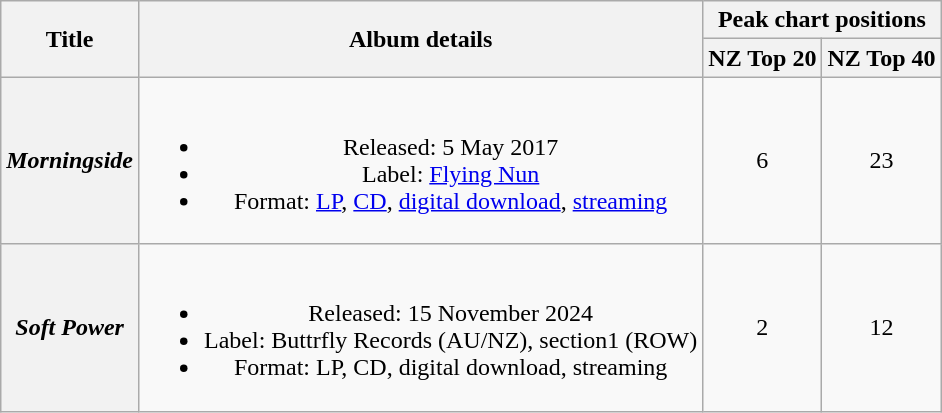<table class="wikitable plainrowheaders" style="text-align:center">
<tr>
<th scope="col" rowspan="2">Title</th>
<th scope="col" rowspan="2">Album details</th>
<th colspan="2">Peak chart positions</th>
</tr>
<tr>
<th>NZ Top 20</th>
<th>NZ Top 40</th>
</tr>
<tr>
<th scope="row"><em>Morningside</em></th>
<td><br><ul><li>Released: 5 May 2017</li><li>Label: <a href='#'>Flying Nun</a></li><li>Format: <a href='#'>LP</a>, <a href='#'>CD</a>, <a href='#'>digital download</a>, <a href='#'>streaming</a></li></ul></td>
<td>6</td>
<td>23</td>
</tr>
<tr>
<th scope="row"><em>Soft Power</em></th>
<td><br><ul><li>Released: 15 November 2024</li><li>Label: Buttrfly Records (AU/NZ), section1 (ROW)</li><li>Format: LP, CD, digital download, streaming</li></ul></td>
<td>2</td>
<td>12</td>
</tr>
</table>
